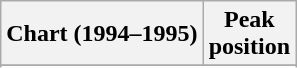<table class="wikitable sortable plainrowheaders" style="text-align:center">
<tr>
<th scope="col">Chart (1994–1995)</th>
<th scope="col">Peak<br>position</th>
</tr>
<tr>
</tr>
<tr>
</tr>
<tr>
</tr>
<tr>
</tr>
</table>
